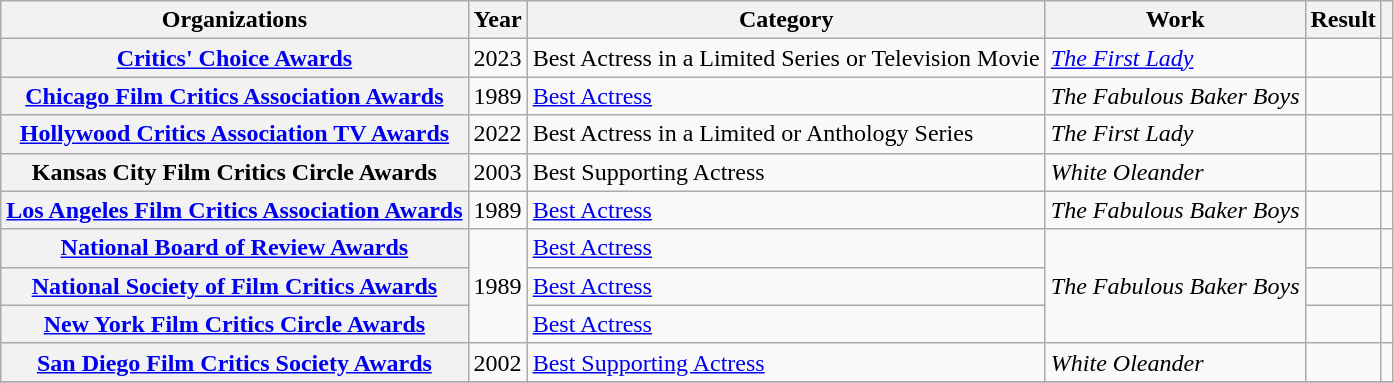<table class= "wikitable plainrowheaders sortable">
<tr>
<th>Organizations</th>
<th scope="col">Year</th>
<th scope="col">Category</th>
<th scope="col">Work</th>
<th scope="col">Result</th>
<th scope="col" class="unsortable"></th>
</tr>
<tr>
<th rowspan="1" scope="row"><a href='#'>Critics' Choice Awards</a></th>
<td style="text-align:center;">2023</td>
<td>Best Actress in a Limited Series or Television Movie</td>
<td><em><a href='#'>The First Lady</a></em></td>
<td></td>
<td align="center"></td>
</tr>
<tr>
<th rowspan="1" scope="row"><a href='#'>Chicago Film Critics Association Awards</a></th>
<td style="text-align:center;">1989</td>
<td><a href='#'>Best Actress</a></td>
<td><em>The Fabulous Baker Boys</em></td>
<td></td>
<td style="text-align:center;"></td>
</tr>
<tr>
<th rowspan="1" scope="row"><a href='#'>Hollywood Critics Association TV Awards</a></th>
<td style="text-align:center;">2022</td>
<td>Best Actress in a Limited or Anthology Series</td>
<td><em>The First Lady</em></td>
<td></td>
<td align="center"></td>
</tr>
<tr>
<th rowspan="1" scope="row">Kansas City Film Critics Circle Awards</th>
<td style="text-align:center;">2003</td>
<td>Best Supporting Actress</td>
<td><em>White Oleander</em></td>
<td></td>
<td style="text-align:center;"></td>
</tr>
<tr>
<th rowspan="1" scope="row"><a href='#'>Los Angeles Film Critics Association Awards</a></th>
<td style="text-align:center;">1989</td>
<td><a href='#'>Best Actress</a></td>
<td><em>The Fabulous Baker Boys</em></td>
<td></td>
<td style="text-align:center;"></td>
</tr>
<tr>
<th rowspan="1" scope="row"><a href='#'>National Board of Review Awards</a></th>
<td style="text-align:center;", rowspan="3">1989</td>
<td><a href='#'>Best Actress</a></td>
<td scope="row" rowspan="3"><em>The Fabulous Baker Boys</em></td>
<td></td>
<td style="text-align:center;"></td>
</tr>
<tr>
<th rowspan="1" scope="row"><a href='#'>National Society of Film Critics Awards</a></th>
<td><a href='#'>Best Actress</a></td>
<td></td>
<td style="text-align:center;"></td>
</tr>
<tr>
<th rowspan="1" scope="row"><a href='#'>New York Film Critics Circle Awards</a></th>
<td><a href='#'>Best Actress</a></td>
<td></td>
<td style="text-align:center;"></td>
</tr>
<tr>
<th rowspan="1" scope="row"><a href='#'>San Diego Film Critics Society Awards</a></th>
<td style="text-align:center;">2002</td>
<td><a href='#'>Best Supporting Actress</a></td>
<td><em>White Oleander</em></td>
<td></td>
<td style="text-align:center;"></td>
</tr>
<tr>
</tr>
</table>
